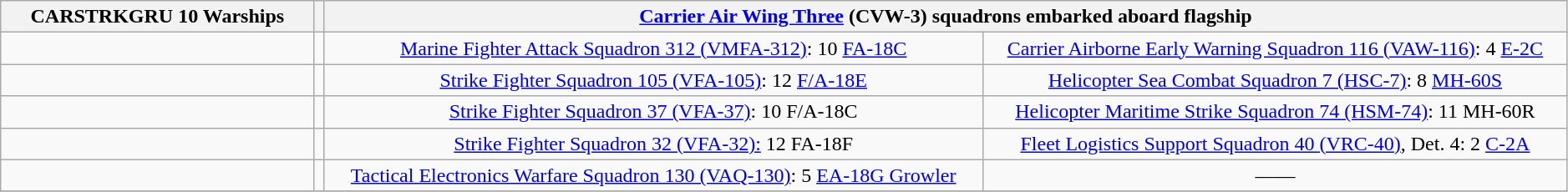<table class="wikitable" style="text-align:center" width=99%>
<tr>
<th colspan="1" width="20%" align="center">CARSTRKGRU 10 Warships</th>
<th colspan="1" width="0%" align="center"></th>
<th colspan="2" align="center"><a href='#'>Carrier Air Wing Three</a> (CVW-3) squadrons embarked aboard flagship </th>
</tr>
<tr>
<td></td>
<td></td>
<td><a href='#'>Marine Fighter Attack Squadron 312 (VMFA-312)</a>:  10 <a href='#'>FA-18C</a></td>
<td><a href='#'>Carrier Airborne Early Warning Squadron 116 (VAW-116)</a>:  4 <a href='#'>E-2C</a></td>
</tr>
<tr>
<td></td>
<td></td>
<td><a href='#'>Strike Fighter Squadron 105 (VFA-105)</a>:  12 <a href='#'>F/A-18E</a></td>
<td><a href='#'>Helicopter Sea Combat Squadron 7 (HSC-7)</a>:  8 <a href='#'>MH-60S</a></td>
</tr>
<tr>
<td></td>
<td></td>
<td><a href='#'>Strike Fighter Squadron 37 (VFA-37)</a>:  10 F/A-18C</td>
<td><a href='#'>Helicopter Maritime Strike Squadron 74 (HSM-74)</a>:  11 MH-60R</td>
</tr>
<tr>
<td></td>
<td></td>
<td><a href='#'>Strike Fighter Squadron 32 (VFA-32):</a> 12 FA-18F</td>
<td><a href='#'>Fleet Logistics Support Squadron 40 (VRC-40)</a>, Det. 4:  2 <a href='#'>C-2A</a></td>
</tr>
<tr>
<td></td>
<td></td>
<td><a href='#'>Tactical Electronics Warfare Squadron 130 (VAQ-130)</a>:  5 <a href='#'>EA-18G Growler</a></td>
<td>——</td>
</tr>
<tr>
</tr>
</table>
